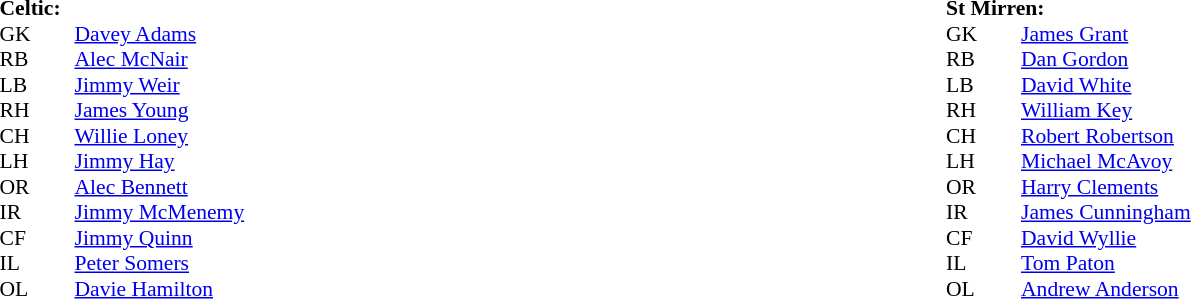<table width="100%">
<tr>
<td valign="top" width="50%"><br><table style="font-size: 90%" cellspacing="0" cellpadding="0">
<tr>
<td colspan="4"><strong>Celtic:</strong></td>
</tr>
<tr>
<th width="25"></th>
<th width="25"></th>
</tr>
<tr>
<td>GK</td>
<td></td>
<td><a href='#'>Davey Adams</a></td>
</tr>
<tr>
<td>RB</td>
<td></td>
<td><a href='#'>Alec McNair</a></td>
</tr>
<tr>
<td>LB</td>
<td></td>
<td><a href='#'>Jimmy Weir</a></td>
</tr>
<tr>
<td>RH</td>
<td></td>
<td><a href='#'>James Young</a></td>
</tr>
<tr>
<td>CH</td>
<td></td>
<td><a href='#'>Willie Loney</a></td>
</tr>
<tr>
<td>LH</td>
<td></td>
<td><a href='#'>Jimmy Hay</a></td>
</tr>
<tr>
<td>OR</td>
<td></td>
<td><a href='#'>Alec Bennett</a></td>
</tr>
<tr>
<td>IR</td>
<td></td>
<td><a href='#'>Jimmy McMenemy</a></td>
</tr>
<tr>
<td>CF</td>
<td></td>
<td><a href='#'>Jimmy Quinn</a></td>
</tr>
<tr>
<td>IL</td>
<td></td>
<td><a href='#'>Peter Somers</a></td>
</tr>
<tr>
<td>OL</td>
<td></td>
<td><a href='#'>Davie Hamilton</a></td>
</tr>
</table>
</td>
<td valign="top" width="50%"><br><table style="font-size: 90%" cellspacing="0" cellpadding="0">
<tr>
<td colspan="4"><strong>St Mirren:</strong></td>
</tr>
<tr>
<th width="25"></th>
<th width="25"></th>
</tr>
<tr>
<td>GK</td>
<td></td>
<td><a href='#'>James Grant</a></td>
</tr>
<tr>
<td>RB</td>
<td></td>
<td><a href='#'>Dan Gordon</a></td>
</tr>
<tr>
<td>LB</td>
<td></td>
<td><a href='#'>David White</a></td>
</tr>
<tr>
<td>RH</td>
<td></td>
<td><a href='#'>William Key</a></td>
</tr>
<tr>
<td>CH</td>
<td></td>
<td><a href='#'>Robert Robertson</a></td>
</tr>
<tr>
<td>LH</td>
<td></td>
<td><a href='#'>Michael McAvoy</a></td>
</tr>
<tr>
<td>OR</td>
<td></td>
<td><a href='#'>Harry Clements</a></td>
</tr>
<tr>
<td>IR</td>
<td></td>
<td><a href='#'>James Cunningham</a></td>
</tr>
<tr>
<td>CF</td>
<td></td>
<td><a href='#'>David Wyllie</a></td>
</tr>
<tr>
<td>IL</td>
<td></td>
<td><a href='#'>Tom Paton</a></td>
</tr>
<tr>
<td>OL</td>
<td></td>
<td><a href='#'>Andrew Anderson</a></td>
</tr>
</table>
</td>
</tr>
</table>
